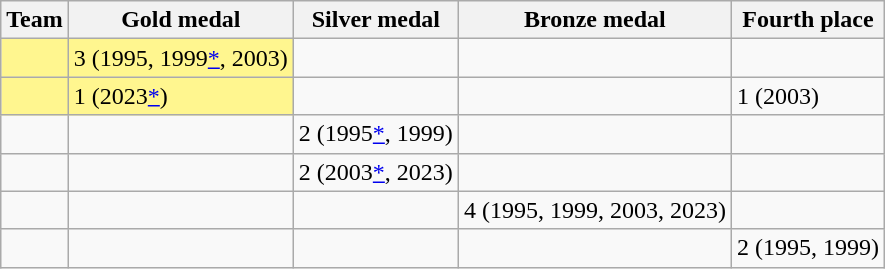<table class="wikitable sortable">
<tr>
<th>Team</th>
<th>Gold medal</th>
<th>Silver medal</th>
<th>Bronze medal</th>
<th>Fourth place</th>
</tr>
<tr>
<td bgcolor=#FFF68F></td>
<td bgcolor=#FFF68F>3 (1995, 1999<a href='#'>*</a>, 2003)</td>
<td></td>
<td></td>
<td></td>
</tr>
<tr>
<td bgcolor=#FFF68F></td>
<td bgcolor=#FFF68F>1 (2023<a href='#'>*</a>)</td>
<td></td>
<td></td>
<td>1 (2003)</td>
</tr>
<tr>
<td></td>
<td></td>
<td>2 (1995<a href='#'>*</a>, 1999)</td>
<td></td>
<td></td>
</tr>
<tr>
<td></td>
<td></td>
<td>2 (2003<a href='#'>*</a>, 2023)</td>
<td></td>
<td></td>
</tr>
<tr>
<td></td>
<td></td>
<td></td>
<td>4 (1995, 1999, 2003, 2023)</td>
<td></td>
</tr>
<tr>
<td></td>
<td></td>
<td></td>
<td></td>
<td>2 (1995, 1999)</td>
</tr>
</table>
